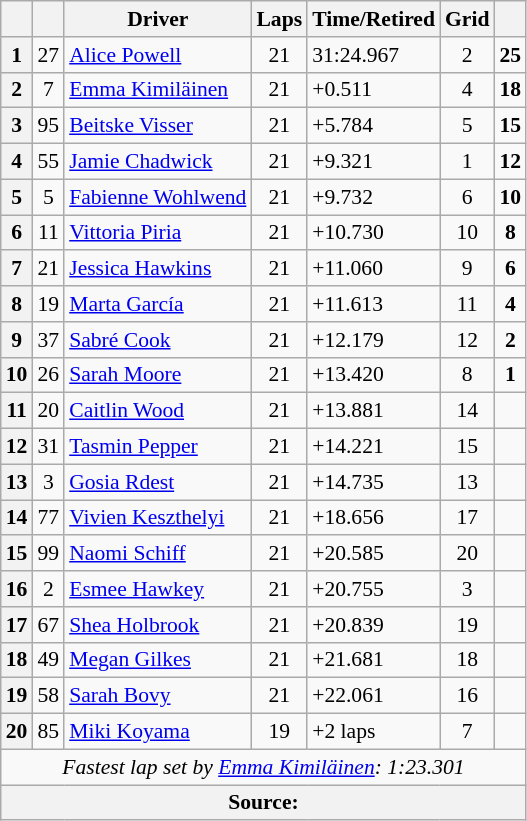<table class="wikitable" style="font-size: 90%;">
<tr>
<th></th>
<th></th>
<th>Driver</th>
<th>Laps</th>
<th>Time/Retired</th>
<th>Grid</th>
<th></th>
</tr>
<tr>
<th>1</th>
<td align="center">27</td>
<td> <a href='#'>Alice Powell</a></td>
<td align="center">21</td>
<td>31:24.967</td>
<td align="center">2</td>
<td align="center"><strong>25</strong></td>
</tr>
<tr>
<th>2</th>
<td align="center">7</td>
<td> <a href='#'>Emma Kimiläinen</a></td>
<td align="center">21</td>
<td>+0.511</td>
<td align="center">4</td>
<td align="center"><strong>18</strong></td>
</tr>
<tr>
<th>3</th>
<td align="center">95</td>
<td> <a href='#'>Beitske Visser</a></td>
<td align="center">21</td>
<td>+5.784</td>
<td align="center">5</td>
<td align="center"><strong>15</strong></td>
</tr>
<tr>
<th>4</th>
<td align="center">55</td>
<td> <a href='#'>Jamie Chadwick</a></td>
<td align="center">21</td>
<td>+9.321</td>
<td align="center">1</td>
<td align="center"><strong>12</strong></td>
</tr>
<tr>
<th>5</th>
<td align="center">5</td>
<td> <a href='#'>Fabienne Wohlwend</a></td>
<td align="center">21</td>
<td>+9.732</td>
<td align="center">6</td>
<td align="center"><strong>10</strong></td>
</tr>
<tr>
<th>6</th>
<td align="center">11</td>
<td> <a href='#'>Vittoria Piria</a></td>
<td align="center">21</td>
<td>+10.730</td>
<td align="center">10</td>
<td align="center"><strong>8</strong></td>
</tr>
<tr>
<th>7</th>
<td align="center">21</td>
<td> <a href='#'>Jessica Hawkins</a></td>
<td align="center">21</td>
<td>+11.060</td>
<td align="center">9</td>
<td align="center"><strong>6</strong></td>
</tr>
<tr>
<th>8</th>
<td align="center">19</td>
<td> <a href='#'>Marta García</a></td>
<td align="center">21</td>
<td>+11.613</td>
<td align="center">11</td>
<td align="center"><strong>4</strong></td>
</tr>
<tr>
<th>9</th>
<td align="center">37</td>
<td> <a href='#'>Sabré Cook</a></td>
<td align="center">21</td>
<td>+12.179</td>
<td align="center">12</td>
<td align="center"><strong>2</strong></td>
</tr>
<tr>
<th>10</th>
<td align="center">26</td>
<td> <a href='#'>Sarah Moore</a></td>
<td align="center">21</td>
<td>+13.420</td>
<td align="center">8</td>
<td align="center"><strong>1</strong></td>
</tr>
<tr>
<th>11</th>
<td align="center">20</td>
<td> <a href='#'>Caitlin Wood</a></td>
<td align="center">21</td>
<td>+13.881</td>
<td align="center">14</td>
<td></td>
</tr>
<tr>
<th>12</th>
<td align="center">31</td>
<td> <a href='#'>Tasmin Pepper</a></td>
<td align="center">21</td>
<td>+14.221</td>
<td align="center">15</td>
<td></td>
</tr>
<tr>
<th>13</th>
<td align="center">3</td>
<td> <a href='#'>Gosia Rdest</a></td>
<td align="center">21</td>
<td>+14.735</td>
<td align="center">13</td>
<td></td>
</tr>
<tr>
<th>14</th>
<td align="center">77</td>
<td> <a href='#'>Vivien Keszthelyi</a></td>
<td align="center">21</td>
<td>+18.656</td>
<td align="center">17</td>
<td></td>
</tr>
<tr>
<th>15</th>
<td align="center">99</td>
<td> <a href='#'>Naomi Schiff</a></td>
<td align="center">21</td>
<td>+20.585</td>
<td align="center">20</td>
<td></td>
</tr>
<tr>
<th>16</th>
<td align="center">2</td>
<td> <a href='#'>Esmee Hawkey</a></td>
<td align="center">21</td>
<td>+20.755</td>
<td align="center">3</td>
<td></td>
</tr>
<tr>
<th>17</th>
<td align="center">67</td>
<td> <a href='#'>Shea Holbrook</a></td>
<td align="center">21</td>
<td>+20.839</td>
<td align="center">19</td>
<td></td>
</tr>
<tr>
<th>18</th>
<td align="center">49</td>
<td> <a href='#'>Megan Gilkes</a></td>
<td align="center">21</td>
<td>+21.681</td>
<td align="center">18</td>
<td></td>
</tr>
<tr>
<th>19</th>
<td align="center">58</td>
<td> <a href='#'>Sarah Bovy</a></td>
<td align="center">21</td>
<td>+22.061</td>
<td align="center">16</td>
<td></td>
</tr>
<tr>
<th>20</th>
<td align="center">85</td>
<td> <a href='#'>Miki Koyama</a></td>
<td align="center">19</td>
<td>+2 laps</td>
<td align="center">7</td>
<td></td>
</tr>
<tr>
<td colspan=7 align=center><em>Fastest lap set by <a href='#'>Emma Kimiläinen</a>: 1:23.301</em></td>
</tr>
<tr>
<th colspan=7>Source:</th>
</tr>
</table>
